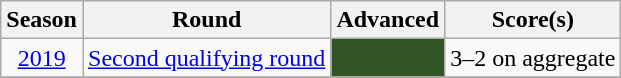<table class="wikitable sortable" style="text-align:center">
<tr>
<th>Season</th>
<th>Round</th>
<th>Advanced</th>
<th class="unsortable">Score(s)</th>
</tr>
<tr>
<td><a href='#'>2019</a></td>
<td><a href='#'>Second qualifying round</a></td>
<td style="background-color:#335526"><strong></strong></td>
<td style="text-align:left">3–2 on aggregate</td>
</tr>
<tr>
</tr>
</table>
